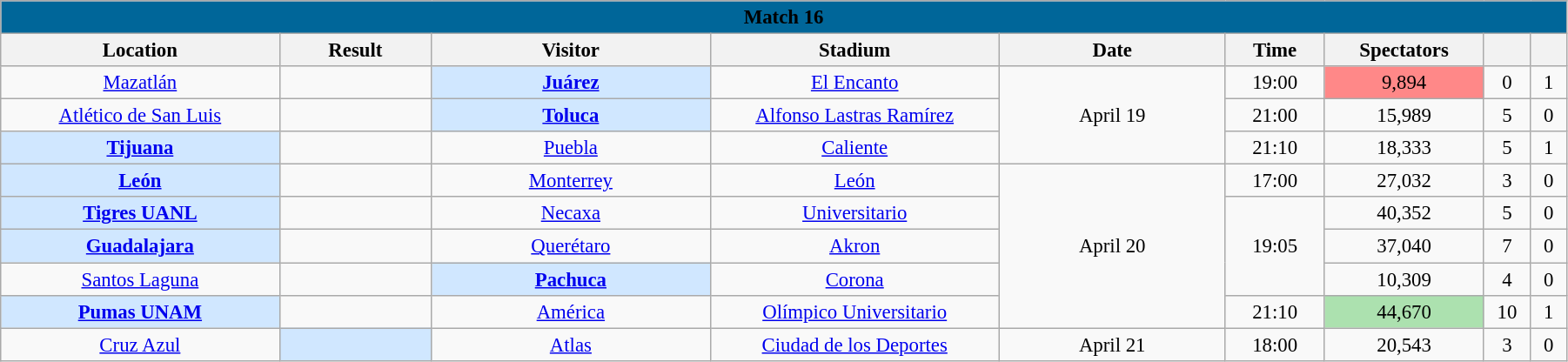<table class="wikitable mw-collapsible " style="font-size:95%; text-align: center; width: 95%;">
<tr>
<th colspan="9" style=" background: #006699 " width="100%;" align="center"><b>Match 16</b></th>
</tr>
<tr>
<th width="125">Location</th>
<th width="65">Result</th>
<th width="125">Visitor</th>
<th width="130">Stadium</th>
<th width="100">Date</th>
<th width="40">Time</th>
<th width="50">Spectators</th>
<th width="10"></th>
<th width="10"></th>
</tr>
<tr aling="center">
<td><a href='#'>Mazatlán</a></td>
<td></td>
<td bgcolor="D0E7FF"><strong><a href='#'>Juárez</a></strong></td>
<td><a href='#'>El Encanto</a></td>
<td rowspan="3">April 19</td>
<td>19:00</td>
<td bgcolor=#FF8888>9,894</td>
<td>0</td>
<td>1</td>
</tr>
<tr aling="center">
<td><a href='#'>Atlético de San Luis</a></td>
<td></td>
<td bgcolor="D0E7FF"><strong><a href='#'>Toluca</a></strong></td>
<td><a href='#'>Alfonso Lastras Ramírez</a></td>
<td>21:00</td>
<td>15,989</td>
<td>5</td>
<td>0</td>
</tr>
<tr aling="center">
<td bgcolor="D0E7FF"><strong><a href='#'>Tijuana</a></strong></td>
<td></td>
<td><a href='#'>Puebla</a></td>
<td><a href='#'>Caliente</a></td>
<td>21:10</td>
<td>18,333</td>
<td>5</td>
<td>1</td>
</tr>
<tr aling="center">
<td bgcolor="D0E7FF"><strong><a href='#'>León</a></strong></td>
<td></td>
<td><a href='#'>Monterrey</a></td>
<td><a href='#'>León</a></td>
<td rowspan="5">April 20</td>
<td>17:00</td>
<td>27,032</td>
<td>3</td>
<td>0</td>
</tr>
<tr aling="center">
<td bgcolor="D0E7FF"><strong><a href='#'>Tigres UANL</a></strong></td>
<td></td>
<td><a href='#'>Necaxa</a></td>
<td><a href='#'>Universitario</a></td>
<td rowspan="3">19:05</td>
<td>40,352</td>
<td>5</td>
<td>0</td>
</tr>
<tr aling="center">
<td bgcolor="D0E7FF"><strong><a href='#'>Guadalajara</a></strong></td>
<td></td>
<td><a href='#'>Querétaro</a></td>
<td><a href='#'>Akron</a></td>
<td>37,040</td>
<td>7</td>
<td>0</td>
</tr>
<tr aling="center">
<td><a href='#'>Santos Laguna</a></td>
<td></td>
<td bgcolor="D0E7FF"><strong><a href='#'>Pachuca</a></strong></td>
<td><a href='#'>Corona</a></td>
<td>10,309</td>
<td>4</td>
<td>0</td>
</tr>
<tr aling="center">
<td bgcolor="D0E7FF"><strong><a href='#'>Pumas UNAM</a></strong></td>
<td></td>
<td><a href='#'>América</a></td>
<td><a href='#'>Olímpico Universitario</a></td>
<td>21:10</td>
<td bgcolor=#ACE1AF>44,670</td>
<td>10</td>
<td>1</td>
</tr>
<tr aling="center">
<td><a href='#'>Cruz Azul</a></td>
<td bgcolor="D0E7FF"><strong></strong></td>
<td><a href='#'>Atlas</a></td>
<td><a href='#'>Ciudad de los Deportes</a></td>
<td>April 21</td>
<td>18:00</td>
<td>20,543</td>
<td>3</td>
<td>0</td>
</tr>
</table>
